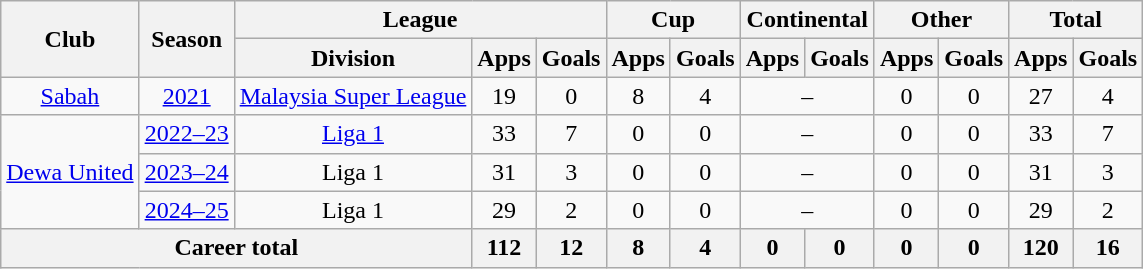<table class="wikitable" style="text-align: center">
<tr>
<th rowspan="2">Club</th>
<th rowspan="2">Season</th>
<th colspan="3">League</th>
<th colspan="2">Cup</th>
<th colspan="2">Continental</th>
<th colspan="2">Other</th>
<th colspan="2">Total</th>
</tr>
<tr>
<th>Division</th>
<th>Apps</th>
<th>Goals</th>
<th>Apps</th>
<th>Goals</th>
<th>Apps</th>
<th>Goals</th>
<th>Apps</th>
<th>Goals</th>
<th>Apps</th>
<th>Goals</th>
</tr>
<tr>
<td rowspan="1"><a href='#'>Sabah</a></td>
<td><a href='#'>2021</a></td>
<td rowspan="1" valign="center"><a href='#'>Malaysia Super League</a></td>
<td>19</td>
<td>0</td>
<td>8</td>
<td>4</td>
<td colspan="2">–</td>
<td>0</td>
<td>0</td>
<td>27</td>
<td>4</td>
</tr>
<tr>
<td rowspan="3"><a href='#'>Dewa United</a></td>
<td><a href='#'>2022–23</a></td>
<td rowspan="1" valign="center"><a href='#'>Liga 1</a></td>
<td>33</td>
<td>7</td>
<td>0</td>
<td>0</td>
<td colspan="2">–</td>
<td>0</td>
<td>0</td>
<td>33</td>
<td>7</td>
</tr>
<tr>
<td><a href='#'>2023–24</a></td>
<td rowspan="1" valign="center">Liga 1</td>
<td>31</td>
<td>3</td>
<td>0</td>
<td>0</td>
<td colspan="2">–</td>
<td>0</td>
<td>0</td>
<td>31</td>
<td>3</td>
</tr>
<tr>
<td><a href='#'>2024–25</a></td>
<td>Liga 1</td>
<td>29</td>
<td>2</td>
<td>0</td>
<td>0</td>
<td colspan="2">–</td>
<td>0</td>
<td>0</td>
<td>29</td>
<td>2</td>
</tr>
<tr>
<th colspan=3>Career total</th>
<th>112</th>
<th>12</th>
<th>8</th>
<th>4</th>
<th>0</th>
<th>0</th>
<th>0</th>
<th>0</th>
<th>120</th>
<th>16</th>
</tr>
</table>
